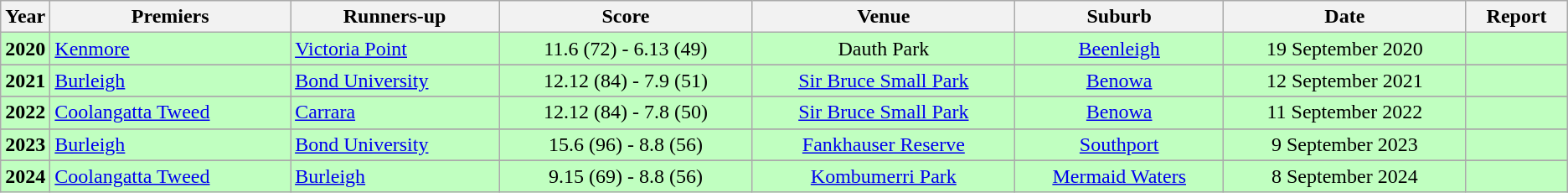<table class="wikitable sortable" style="text-align:left; text-valign:center">
<tr>
<th width=3%>Year</th>
<th>Premiers</th>
<th>Runners-up</th>
<th>Score</th>
<th>Venue</th>
<th>Suburb</th>
<th class=unsortable>Date</th>
<th class=unsortable>Report</th>
</tr>
<tr style="background:#C0FFC0;">
<td align=center><strong>2020</strong></td>
<td><a href='#'>Kenmore</a></td>
<td><a href='#'>Victoria Point</a></td>
<td align=center>11.6 (72) - 6.13 (49)</td>
<td align=center>Dauth Park</td>
<td align=center><a href='#'>Beenleigh</a></td>
<td align=center>19 September 2020</td>
<td align=center></td>
</tr>
<tr>
</tr>
<tr style="background:#C0FFC0;">
<td align=center><strong>2021</strong></td>
<td><a href='#'>Burleigh</a></td>
<td><a href='#'>Bond University</a></td>
<td align=center>12.12 (84) - 7.9 (51)</td>
<td align=center><a href='#'>Sir Bruce Small Park</a></td>
<td align=center><a href='#'>Benowa</a></td>
<td align=center>12 September 2021</td>
<td align=center></td>
</tr>
<tr>
</tr>
<tr style="background:#C0FFC0;">
<td align=center><strong>2022</strong></td>
<td><a href='#'>Coolangatta Tweed</a></td>
<td><a href='#'>Carrara</a></td>
<td align=center>12.12 (84) - 7.8 (50)</td>
<td align=center><a href='#'>Sir Bruce Small Park</a></td>
<td align=center><a href='#'>Benowa</a></td>
<td align=center>11 September 2022</td>
<td align=center></td>
</tr>
<tr>
</tr>
<tr style="background:#C0FFC0;">
<td align=center><strong>2023</strong></td>
<td><a href='#'>Burleigh</a></td>
<td><a href='#'>Bond University</a></td>
<td align=center>15.6 (96) - 8.8 (56)</td>
<td align=center><a href='#'>Fankhauser Reserve</a></td>
<td align=center><a href='#'>Southport</a></td>
<td align=center>9 September 2023</td>
<td align=center></td>
</tr>
<tr>
</tr>
<tr style="background:#C0FFC0;">
<td align=center><strong>2024</strong></td>
<td><a href='#'>Coolangatta Tweed</a></td>
<td><a href='#'>Burleigh</a></td>
<td align=center>9.15 (69) - 8.8 (56)</td>
<td align=center><a href='#'>Kombumerri Park</a></td>
<td align=center><a href='#'>Mermaid Waters</a></td>
<td align=center>8 September 2024</td>
<td align=center></td>
</tr>
</table>
